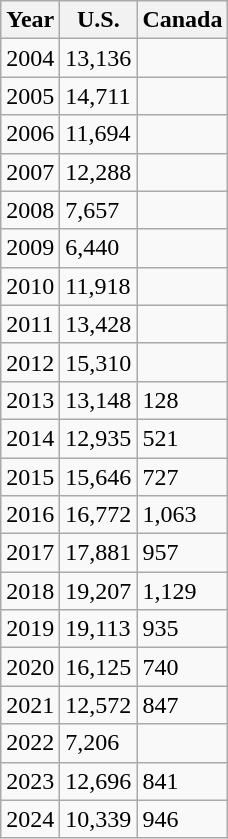<table class="wikitable">
<tr>
<th>Year</th>
<th>U.S.</th>
<th>Canada</th>
</tr>
<tr>
<td>2004</td>
<td>13,136</td>
<td></td>
</tr>
<tr>
<td>2005</td>
<td>14,711</td>
<td></td>
</tr>
<tr>
<td>2006</td>
<td>11,694</td>
<td></td>
</tr>
<tr>
<td>2007</td>
<td>12,288</td>
<td></td>
</tr>
<tr>
<td>2008</td>
<td>7,657</td>
<td></td>
</tr>
<tr>
<td>2009</td>
<td>6,440</td>
<td></td>
</tr>
<tr>
<td>2010</td>
<td>11,918</td>
<td></td>
</tr>
<tr>
<td>2011</td>
<td>13,428</td>
<td></td>
</tr>
<tr>
<td>2012</td>
<td>15,310</td>
<td></td>
</tr>
<tr>
<td>2013</td>
<td>13,148</td>
<td>128</td>
</tr>
<tr>
<td>2014</td>
<td>12,935</td>
<td>521</td>
</tr>
<tr>
<td>2015</td>
<td>15,646</td>
<td>727</td>
</tr>
<tr>
<td>2016</td>
<td>16,772</td>
<td>1,063</td>
</tr>
<tr>
<td>2017</td>
<td>17,881</td>
<td>957</td>
</tr>
<tr>
<td>2018</td>
<td>19,207</td>
<td>1,129</td>
</tr>
<tr>
<td>2019</td>
<td>19,113</td>
<td>935</td>
</tr>
<tr>
<td>2020</td>
<td>16,125</td>
<td>740</td>
</tr>
<tr>
<td>2021</td>
<td>12,572</td>
<td>847</td>
</tr>
<tr>
<td>2022</td>
<td>7,206</td>
<td></td>
</tr>
<tr>
<td>2023</td>
<td>12,696</td>
<td>841</td>
</tr>
<tr>
<td>2024</td>
<td>10,339</td>
<td>946</td>
</tr>
</table>
